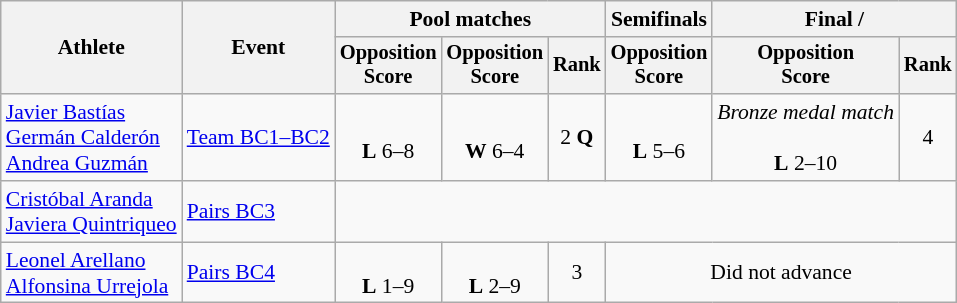<table class=wikitable style="font-size:90%">
<tr>
<th rowspan="2">Athlete</th>
<th rowspan="2">Event</th>
<th colspan="3">Pool matches</th>
<th>Semifinals</th>
<th colspan=2>Final / </th>
</tr>
<tr style="font-size:95%">
<th>Opposition<br>Score</th>
<th>Opposition<br>Score</th>
<th>Rank</th>
<th>Opposition<br>Score</th>
<th>Opposition<br>Score</th>
<th>Rank</th>
</tr>
<tr align=center>
<td align=left><a href='#'>Javier Bastías</a><br><a href='#'>Germán Calderón</a><br><a href='#'>Andrea Guzmán</a></td>
<td align=left><a href='#'>Team BC1–BC2</a></td>
<td><br><strong>L</strong> 6–8</td>
<td><br><strong>W</strong> 6–4</td>
<td>2 <strong>Q</strong></td>
<td><br><strong>L</strong> 5–6</td>
<td><em>Bronze medal match</em><br><br><strong>L</strong> 2–10</td>
<td>4</td>
</tr>
<tr align=center>
<td align=left><a href='#'>Cristóbal Aranda</a><br><a href='#'>Javiera Quintriqueo</a></td>
<td align=left><a href='#'>Pairs BC3</a></td>
<td colspan=6></td>
</tr>
<tr align=center>
<td align=left><a href='#'>Leonel Arellano</a><br><a href='#'>Alfonsina Urrejola</a></td>
<td align=left><a href='#'>Pairs BC4</a></td>
<td><br><strong>L</strong> 1–9</td>
<td><br><strong>L</strong> 2–9</td>
<td>3</td>
<td colspan=3>Did not advance</td>
</tr>
</table>
